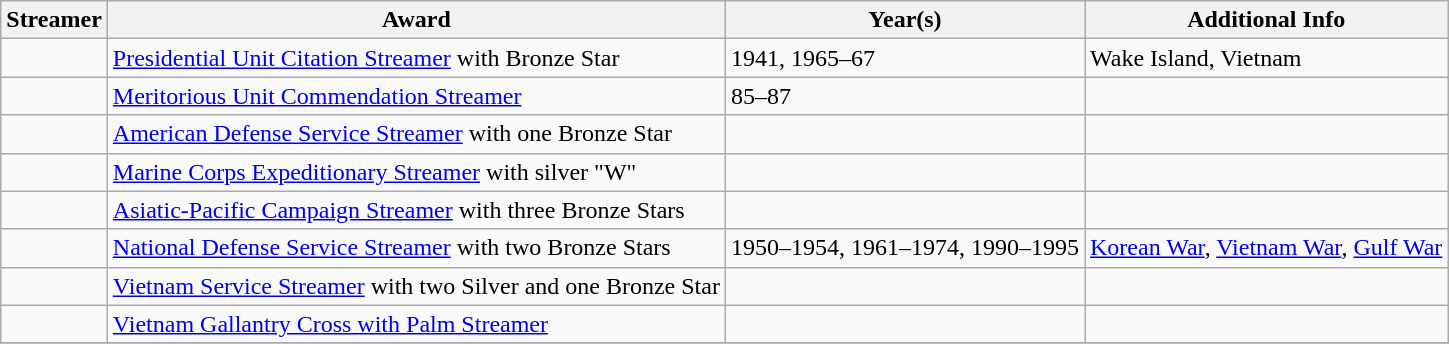<table class=wikitable>
<tr>
<th>Streamer</th>
<th>Award</th>
<th>Year(s)</th>
<th>Additional Info</th>
</tr>
<tr>
<td></td>
<td><a href='#'>Presidential Unit Citation Streamer</a> with Bronze Star</td>
<td>1941, 1965–67</td>
<td>Wake Island, Vietnam</td>
</tr>
<tr>
<td></td>
<td><a href='#'>Meritorious Unit Commendation Streamer</a></td>
<td>85–87</td>
<td><br></td>
</tr>
<tr>
<td></td>
<td><a href='#'>American Defense Service Streamer</a> with one Bronze Star</td>
<td><br></td>
<td><br></td>
</tr>
<tr>
<td></td>
<td><a href='#'>Marine Corps Expeditionary Streamer</a> with silver "W"</td>
<td><br></td>
<td><br></td>
</tr>
<tr>
<td></td>
<td><a href='#'>Asiatic-Pacific Campaign Streamer</a> with three Bronze Stars</td>
<td><br></td>
<td><br></td>
</tr>
<tr>
<td></td>
<td><a href='#'>National Defense Service Streamer</a> with two Bronze Stars</td>
<td>1950–1954, 1961–1974, 1990–1995</td>
<td><a href='#'>Korean War</a>, <a href='#'>Vietnam War</a>, <a href='#'>Gulf War</a></td>
</tr>
<tr>
<td></td>
<td><a href='#'>Vietnam Service Streamer</a> with two Silver and one Bronze Star</td>
<td><br></td>
<td><br></td>
</tr>
<tr>
<td></td>
<td><a href='#'>Vietnam Gallantry Cross with Palm Streamer</a></td>
<td><br></td>
<td><br></td>
</tr>
<tr>
</tr>
</table>
